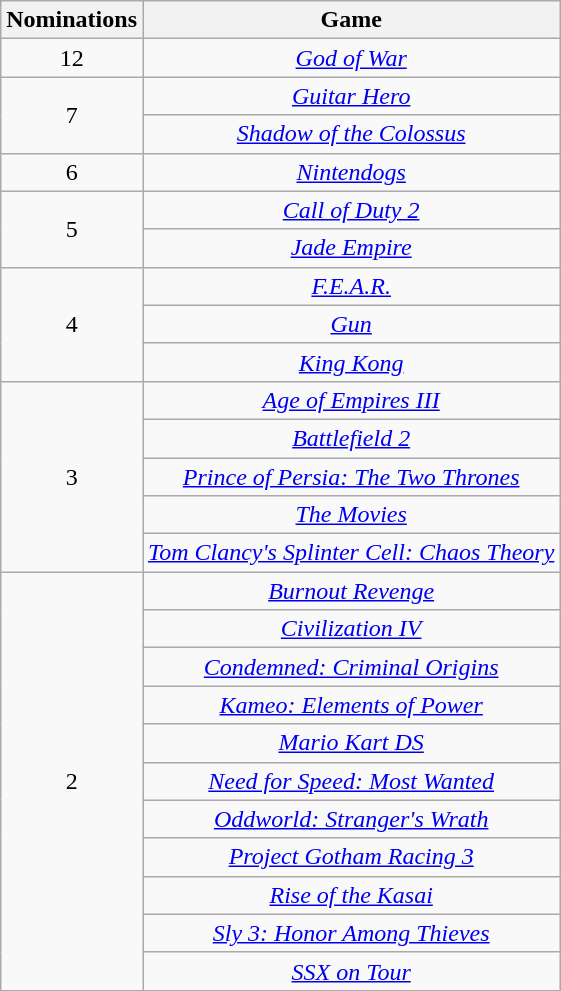<table class="wikitable floatleft" rowspan="2" style="text-align:center;" background: #f6e39c;>
<tr>
<th scope="col">Nominations</th>
<th scope="col">Game</th>
</tr>
<tr>
<td>12</td>
<td><em><a href='#'>God of War</a></em></td>
</tr>
<tr>
<td rowspan=2>7</td>
<td><em><a href='#'>Guitar Hero</a></em></td>
</tr>
<tr>
<td><em><a href='#'>Shadow of the Colossus</a></em></td>
</tr>
<tr>
<td>6</td>
<td><em><a href='#'>Nintendogs</a></em></td>
</tr>
<tr>
<td rowspan=2>5</td>
<td><em><a href='#'>Call of Duty 2</a></em></td>
</tr>
<tr>
<td><em><a href='#'>Jade Empire</a></em></td>
</tr>
<tr>
<td rowspan=3>4</td>
<td><em><a href='#'>F.E.A.R.</a></em></td>
</tr>
<tr>
<td><em><a href='#'>Gun</a></em></td>
</tr>
<tr>
<td><em><a href='#'>King Kong</a></em></td>
</tr>
<tr>
<td rowspan=5>3</td>
<td><em><a href='#'>Age of Empires III</a></em></td>
</tr>
<tr>
<td><em><a href='#'>Battlefield 2</a></em></td>
</tr>
<tr>
<td><em><a href='#'>Prince of Persia: The Two Thrones</a></em></td>
</tr>
<tr>
<td><em><a href='#'>The Movies</a></em></td>
</tr>
<tr>
<td><em><a href='#'>Tom Clancy's Splinter Cell: Chaos Theory</a></em></td>
</tr>
<tr>
<td rowspan=11>2</td>
<td><em><a href='#'>Burnout Revenge</a></em></td>
</tr>
<tr>
<td><em><a href='#'>Civilization IV</a></em></td>
</tr>
<tr>
<td><em><a href='#'>Condemned: Criminal Origins</a></em></td>
</tr>
<tr>
<td><em><a href='#'>Kameo: Elements of Power</a></em></td>
</tr>
<tr>
<td><em><a href='#'>Mario Kart DS</a></em></td>
</tr>
<tr>
<td><em><a href='#'>Need for Speed: Most Wanted</a></em></td>
</tr>
<tr>
<td><em><a href='#'>Oddworld: Stranger's Wrath</a></em></td>
</tr>
<tr>
<td><em><a href='#'>Project Gotham Racing 3</a></em></td>
</tr>
<tr>
<td><em><a href='#'>Rise of the Kasai</a></em></td>
</tr>
<tr>
<td><em><a href='#'>Sly 3: Honor Among Thieves</a></em></td>
</tr>
<tr>
<td><em><a href='#'>SSX on Tour</a></em></td>
</tr>
</table>
